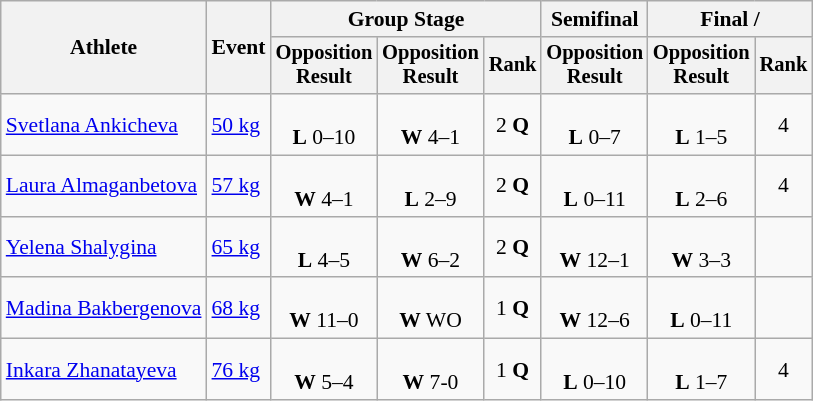<table class=wikitable style=font-size:90%;text-align:center>
<tr>
<th rowspan=2>Athlete</th>
<th rowspan=2>Event</th>
<th colspan=3>Group Stage</th>
<th>Semifinal</th>
<th colspan=2>Final / </th>
</tr>
<tr style=font-size:95%>
<th>Opposition<br>Result</th>
<th>Opposition<br>Result</th>
<th>Rank</th>
<th>Opposition<br>Result</th>
<th>Opposition<br>Result</th>
<th>Rank</th>
</tr>
<tr>
<td align=left><a href='#'>Svetlana Ankicheva</a></td>
<td align=left><a href='#'>50 kg</a></td>
<td><br><strong>L</strong> 0–10</td>
<td><br><strong>W</strong> 4–1</td>
<td>2 <strong>Q</strong></td>
<td><br><strong>L</strong> 0–7</td>
<td><br><strong>L</strong> 1–5</td>
<td>4</td>
</tr>
<tr>
<td align=left><a href='#'>Laura Almaganbetova</a></td>
<td align=left><a href='#'>57 kg</a></td>
<td><br><strong>W</strong> 4–1</td>
<td><br><strong>L</strong> 2–9</td>
<td>2 <strong>Q</strong></td>
<td><br><strong>L</strong> 0–11</td>
<td><br><strong>L</strong> 2–6</td>
<td>4</td>
</tr>
<tr>
<td align=left><a href='#'>Yelena Shalygina</a></td>
<td align=left><a href='#'>65 kg</a></td>
<td><br><strong>L</strong> 4–5</td>
<td><br><strong>W</strong> 6–2</td>
<td>2 <strong>Q</strong></td>
<td><br><strong>W</strong> 12–1</td>
<td><br><strong>W</strong> 3–3</td>
<td></td>
</tr>
<tr>
<td align=left><a href='#'>Madina Bakbergenova</a></td>
<td align=left><a href='#'>68 kg</a></td>
<td><br><strong>W</strong> 11–0</td>
<td><br><strong>W</strong> WO</td>
<td>1 <strong>Q</strong></td>
<td><br><strong>W</strong> 12–6</td>
<td><br><strong>L</strong> 0–11</td>
<td></td>
</tr>
<tr>
<td align=left><a href='#'>Inkara Zhanatayeva</a></td>
<td align=left><a href='#'>76 kg</a></td>
<td><br><strong>W</strong> 5–4</td>
<td><br><strong>W</strong> 7-0</td>
<td>1 <strong>Q</strong></td>
<td><br><strong>L</strong> 0–10</td>
<td><br><strong>L</strong> 1–7</td>
<td>4</td>
</tr>
</table>
